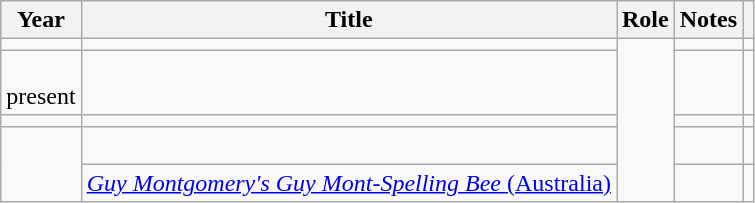<table class="wikitable sortable">
<tr>
<th>Year</th>
<th>Title</th>
<th>Role</th>
<th class="unsortable">Notes</th>
<th class="unsortable"></th>
</tr>
<tr>
<td></td>
<td><em></em></td>
<td rowspan="5"></td>
<td></td>
<td style="text-align:center;"></td>
</tr>
<tr>
<td><br>present</td>
<td><em></em></td>
<td></td>
<td style="text-align:center;"></td>
</tr>
<tr>
<td></td>
<td><em></em></td>
<td></td>
<td style="text-align:center;"></td>
</tr>
<tr>
<td rowspan="2"></td>
<td><em></em></td>
<td><br></td>
<td style="text-align:center;"></td>
</tr>
<tr>
<td><a href='#'><em>Guy Montgomery's Guy Mont-Spelling Bee</em> (Australia)</a></td>
<td></td>
<td style="text-align:center;"></td>
</tr>
</table>
